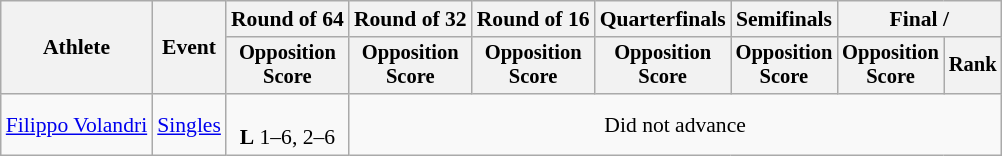<table class=wikitable style="font-size:90%">
<tr>
<th rowspan="2">Athlete</th>
<th rowspan="2">Event</th>
<th>Round of 64</th>
<th>Round of 32</th>
<th>Round of 16</th>
<th>Quarterfinals</th>
<th>Semifinals</th>
<th colspan=2>Final / </th>
</tr>
<tr style="font-size:95%">
<th>Opposition<br>Score</th>
<th>Opposition<br>Score</th>
<th>Opposition<br>Score</th>
<th>Opposition<br>Score</th>
<th>Opposition<br>Score</th>
<th>Opposition<br>Score</th>
<th>Rank</th>
</tr>
<tr align=center>
<td align=left><a href='#'>Filippo Volandri</a></td>
<td align=left><a href='#'>Singles</a></td>
<td><br><strong>L</strong> 1–6, 2–6</td>
<td colspan=6>Did not advance</td>
</tr>
</table>
